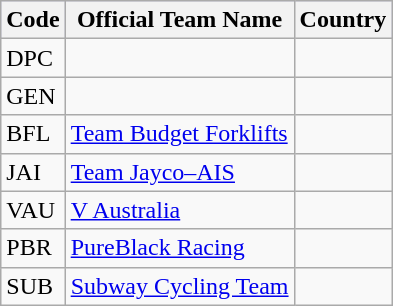<table class="wikitable">
<tr style="background:#ccccff;">
<th>Code</th>
<th>Official Team Name</th>
<th>Country</th>
</tr>
<tr>
<td>DPC</td>
<td></td>
<td></td>
</tr>
<tr>
<td>GEN</td>
<td></td>
<td></td>
</tr>
<tr>
<td>BFL</td>
<td><a href='#'>Team Budget Forklifts</a></td>
<td></td>
</tr>
<tr>
<td>JAI</td>
<td><a href='#'>Team Jayco–AIS</a></td>
<td></td>
</tr>
<tr>
<td>VAU</td>
<td><a href='#'>V Australia</a></td>
<td></td>
</tr>
<tr>
<td>PBR</td>
<td><a href='#'>PureBlack Racing</a></td>
<td></td>
</tr>
<tr>
<td>SUB</td>
<td><a href='#'>Subway Cycling Team</a></td>
<td></td>
</tr>
</table>
